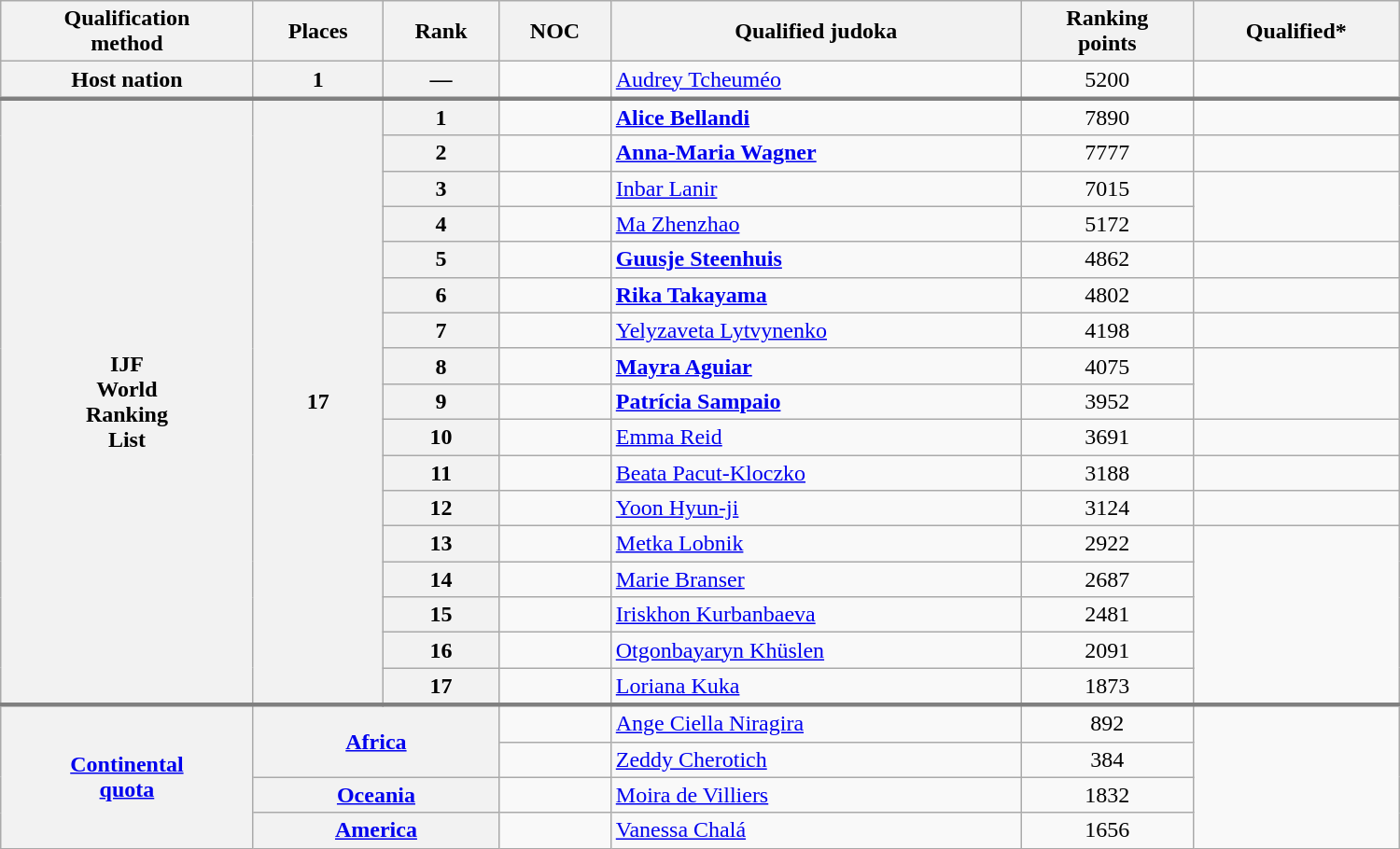<table class="wikitable" width=1000>
<tr>
<th>Qualification<br>method</th>
<th>Places</th>
<th>Rank</th>
<th>NOC</th>
<th>Qualified judoka</th>
<th>Ranking<br>points</th>
<th>Qualified*<br></th>
</tr>
<tr style="border-bottom: 3px solid grey;">
<th>Host nation</th>
<th>1</th>
<th>—</th>
<td></td>
<td><a href='#'>Audrey Tcheuméo</a></td>
<td align=center>5200</td>
<td></td>
</tr>
<tr>
<th rowspan=17>IJF<br>World<br>Ranking<br>List</th>
<th rowspan=17>17</th>
<th>1</th>
<td></td>
<td><strong><a href='#'>Alice Bellandi</a></strong></td>
<td align=center>7890</td>
<td></td>
</tr>
<tr>
<th>2</th>
<td></td>
<td><strong><a href='#'>Anna-Maria Wagner</a></strong></td>
<td align=center>7777</td>
<td></td>
</tr>
<tr>
<th>3</th>
<td></td>
<td><a href='#'>Inbar Lanir</a></td>
<td align=center>7015</td>
</tr>
<tr>
<th>4</th>
<td></td>
<td><a href='#'>Ma Zhenzhao</a></td>
<td align=center>5172</td>
</tr>
<tr>
<th>5</th>
<td></td>
<td><strong><a href='#'>Guusje Steenhuis</a></strong></td>
<td align=center>4862</td>
<td></td>
</tr>
<tr>
<th>6</th>
<td></td>
<td><strong><a href='#'>Rika Takayama</a></strong></td>
<td align=center>4802</td>
<td></td>
</tr>
<tr>
<th>7</th>
<td></td>
<td><a href='#'>Yelyzaveta Lytvynenko</a></td>
<td align=center>4198</td>
<td></td>
</tr>
<tr>
<th>8</th>
<td></td>
<td><strong><a href='#'>Mayra Aguiar</a></strong></td>
<td align=center>4075</td>
</tr>
<tr>
<th>9</th>
<td></td>
<td><strong><a href='#'>Patrícia Sampaio</a></strong></td>
<td align=center>3952</td>
</tr>
<tr>
<th>10</th>
<td></td>
<td><a href='#'>Emma Reid</a></td>
<td align=center>3691</td>
<td></td>
</tr>
<tr>
<th>11</th>
<td></td>
<td><a href='#'>Beata Pacut-Kloczko</a></td>
<td align=center>3188</td>
</tr>
<tr>
<th>12</th>
<td></td>
<td><a href='#'>Yoon Hyun-ji</a></td>
<td align=center>3124</td>
<td></td>
</tr>
<tr>
<th>13</th>
<td></td>
<td><a href='#'>Metka Lobnik</a></td>
<td align=center>2922</td>
</tr>
<tr>
<th>14</th>
<td></td>
<td><a href='#'>Marie Branser</a></td>
<td align=center>2687</td>
</tr>
<tr>
<th>15</th>
<td></td>
<td><a href='#'>Iriskhon Kurbanbaeva</a></td>
<td align=center>2481</td>
</tr>
<tr>
<th>16</th>
<td></td>
<td><a href='#'>Otgonbayaryn Khüslen</a></td>
<td align=center>2091</td>
</tr>
<tr>
<th>17</th>
<td></td>
<td><a href='#'>Loriana Kuka</a></td>
<td align=center>1873</td>
</tr>
<tr style="border-top: 3px solid grey;">
<th rowspan=4><a href='#'>Continental<br>quota</a></th>
<th rowspan=2 colspan=2><a href='#'>Africa</a></th>
<td></td>
<td><a href='#'>Ange Ciella Niragira</a></td>
<td align=center>892</td>
</tr>
<tr>
<td></td>
<td><a href='#'>Zeddy Cherotich</a></td>
<td align=center>384</td>
</tr>
<tr>
<th rowspan=1 colspan=2><a href='#'>Oceania</a></th>
<td></td>
<td><a href='#'>Moira de Villiers</a></td>
<td align=center>1832</td>
</tr>
<tr>
<th rowspan=1 colspan=2><a href='#'>America</a></th>
<td></td>
<td><a href='#'>Vanessa Chalá</a></td>
<td align=center>1656</td>
</tr>
</table>
